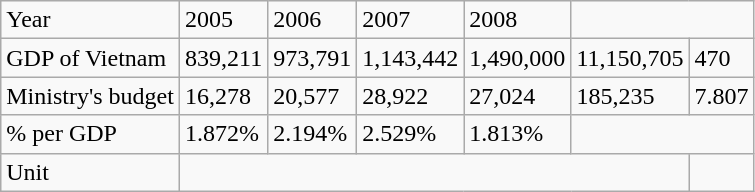<table class="wikitable">
<tr>
<td>Year</td>
<td>2005</td>
<td>2006</td>
<td>2007</td>
<td>2008</td>
<td colspan="2"></td>
</tr>
<tr>
<td>GDP of Vietnam</td>
<td>839,211</td>
<td>973,791</td>
<td>1,143,442</td>
<td>1,490,000</td>
<td>11,150,705</td>
<td>470</td>
</tr>
<tr>
<td>Ministry's budget</td>
<td>16,278</td>
<td>20,577</td>
<td>28,922</td>
<td>27,024</td>
<td>185,235</td>
<td>7.807</td>
</tr>
<tr>
<td>% per GDP</td>
<td>1.872%</td>
<td>2.194%</td>
<td>2.529%</td>
<td>1.813%</td>
<td colspan="2"></td>
</tr>
<tr>
<td align="centre">Unit</td>
<td colspan="5"></td>
<td></td>
</tr>
</table>
